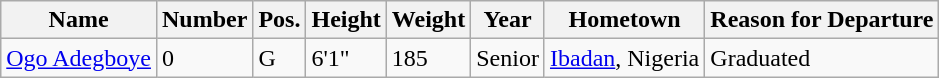<table class="wikitable sortable">
<tr>
<th>Name</th>
<th>Number</th>
<th>Pos.</th>
<th>Height</th>
<th>Weight</th>
<th>Year</th>
<th>Hometown</th>
<th>Reason for Departure</th>
</tr>
<tr>
<td><a href='#'>Ogo Adegboye</a></td>
<td>0</td>
<td>G</td>
<td>6'1"</td>
<td>185</td>
<td>Senior</td>
<td><a href='#'>Ibadan</a>, Nigeria</td>
<td>Graduated</td>
</tr>
</table>
